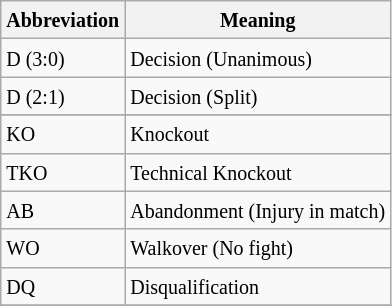<table class="wikitable">
<tr>
<th><small>Abbreviation</small></th>
<th><small>Meaning</small></th>
</tr>
<tr>
<td><small>D (3:0)</small></td>
<td><small>Decision (Unanimous)</small></td>
</tr>
<tr>
<td><small>D (2:1)</small></td>
<td><small>Decision (Split)</small></td>
</tr>
<tr>
</tr>
<tr>
<td><small>KO</small></td>
<td><small>Knockout</small></td>
</tr>
<tr>
<td><small>TKO</small></td>
<td><small>Technical Knockout</small></td>
</tr>
<tr>
<td><small>AB</small></td>
<td><small>Abandonment (Injury in match)</small></td>
</tr>
<tr>
<td><small>WO</small></td>
<td><small>Walkover (No fight)</small></td>
</tr>
<tr>
<td><small>DQ</small></td>
<td><small>Disqualification</small></td>
</tr>
<tr>
</tr>
</table>
